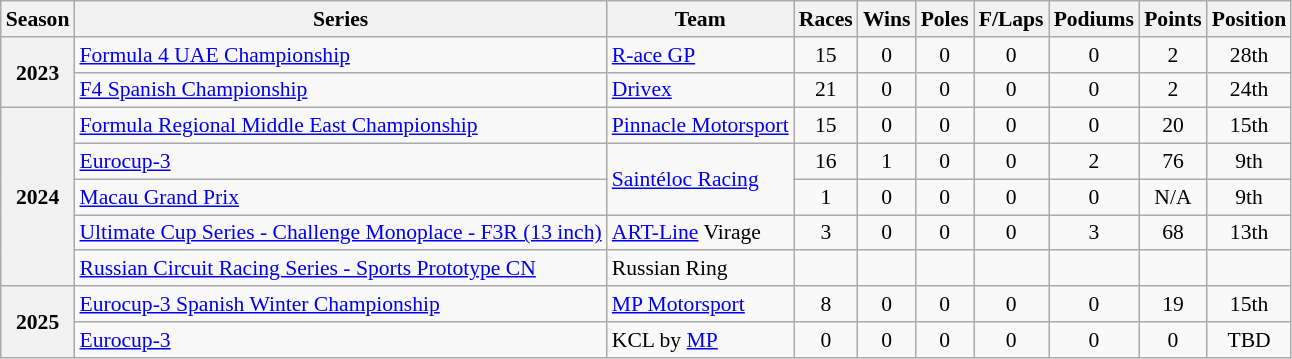<table class="wikitable" style="font-size: 90%; text-align:center">
<tr>
<th>Season</th>
<th>Series</th>
<th>Team</th>
<th>Races</th>
<th>Wins</th>
<th>Poles</th>
<th>F/Laps</th>
<th>Podiums</th>
<th>Points</th>
<th>Position</th>
</tr>
<tr>
<th rowspan="2">2023</th>
<td align="left"><a href='#'>Formula 4 UAE Championship</a></td>
<td align="left"><a href='#'>R-ace GP</a></td>
<td>15</td>
<td>0</td>
<td>0</td>
<td>0</td>
<td>0</td>
<td>2</td>
<td>28th</td>
</tr>
<tr>
<td align="left"><a href='#'>F4 Spanish Championship</a></td>
<td align="left"><a href='#'>Drivex</a></td>
<td>21</td>
<td>0</td>
<td>0</td>
<td>0</td>
<td>0</td>
<td>2</td>
<td>24th</td>
</tr>
<tr>
<th rowspan="5">2024</th>
<td align="left"><a href='#'>Formula Regional Middle East Championship</a></td>
<td align="left"><a href='#'>Pinnacle Motorsport</a></td>
<td>15</td>
<td>0</td>
<td>0</td>
<td>0</td>
<td>0</td>
<td>20</td>
<td>15th</td>
</tr>
<tr>
<td align="left"><a href='#'>Eurocup-3</a></td>
<td rowspan="2" align="left"><a href='#'>Saintéloc Racing</a></td>
<td>16</td>
<td>1</td>
<td>0</td>
<td>0</td>
<td>2</td>
<td>76</td>
<td>9th</td>
</tr>
<tr>
<td align=left><a href='#'>Macau Grand Prix</a></td>
<td>1</td>
<td>0</td>
<td>0</td>
<td>0</td>
<td>0</td>
<td>N/A</td>
<td>9th</td>
</tr>
<tr>
<td align=left><a href='#'>Ultimate Cup Series - Challenge Monoplace - F3R (13 inch)</a></td>
<td align=left><a href='#'>ART-Line</a> Virage</td>
<td>3</td>
<td>0</td>
<td>0</td>
<td>0</td>
<td>3</td>
<td>68</td>
<td>13th</td>
</tr>
<tr>
<td align="left"><a href='#'>Russian Circuit Racing Series - Sports Prototype CN</a></td>
<td align="left">Russian Ring</td>
<td></td>
<td></td>
<td></td>
<td></td>
<td></td>
<td></td>
<td></td>
</tr>
<tr>
<th rowspan="2">2025</th>
<td align="left"><a href='#'>Eurocup-3 Spanish Winter Championship</a></td>
<td align="left"><a href='#'>MP Motorsport</a></td>
<td>8</td>
<td>0</td>
<td>0</td>
<td>0</td>
<td>0</td>
<td>19</td>
<td>15th</td>
</tr>
<tr>
<td align=left><a href='#'>Eurocup-3</a></td>
<td align=left>KCL by <a href='#'>MP</a></td>
<td>0</td>
<td>0</td>
<td>0</td>
<td>0</td>
<td>0</td>
<td>0</td>
<td>TBD</td>
</tr>
</table>
